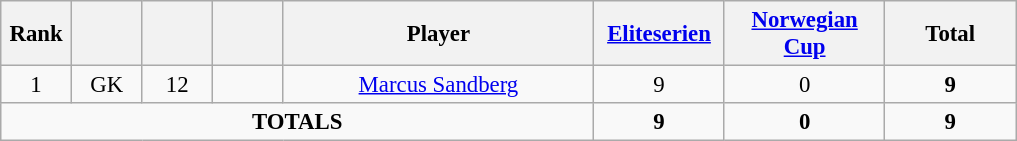<table class="wikitable" style="font-size: 95%; text-align: center;">
<tr>
<th width=40>Rank</th>
<th width=40></th>
<th width=40></th>
<th width=40></th>
<th width=200>Player</th>
<th width=80><a href='#'>Eliteserien</a></th>
<th width=100><a href='#'>Norwegian Cup</a></th>
<th width=80><strong>Total</strong></th>
</tr>
<tr>
<td>1</td>
<td>GK</td>
<td>12</td>
<td></td>
<td><a href='#'>Marcus Sandberg</a></td>
<td>9</td>
<td>0</td>
<td><strong>9</strong></td>
</tr>
<tr>
<td colspan="5"><strong>TOTALS</strong></td>
<td><strong>9</strong></td>
<td><strong>0</strong></td>
<td><strong>9</strong></td>
</tr>
</table>
